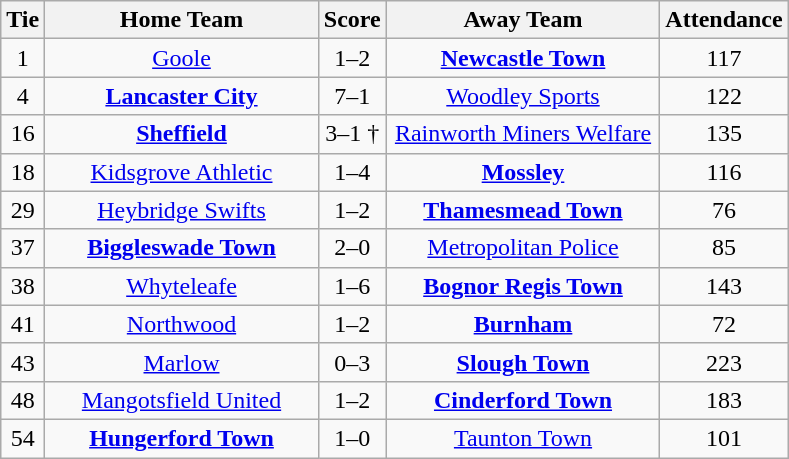<table class="wikitable" style="text-align:center;">
<tr>
<th width=20>Tie</th>
<th width=175>Home Team</th>
<th width=20>Score</th>
<th width=175>Away Team</th>
<th width=20>Attendance</th>
</tr>
<tr>
<td>1</td>
<td><a href='#'>Goole</a></td>
<td>1–2</td>
<td><strong><a href='#'>Newcastle Town</a></strong></td>
<td>117</td>
</tr>
<tr>
<td>4</td>
<td><strong><a href='#'>Lancaster City</a></strong></td>
<td>7–1</td>
<td><a href='#'>Woodley Sports</a></td>
<td>122</td>
</tr>
<tr>
<td>16</td>
<td><strong><a href='#'>Sheffield</a></strong></td>
<td>3–1 †</td>
<td><a href='#'>Rainworth Miners Welfare</a></td>
<td>135</td>
</tr>
<tr>
<td>18</td>
<td><a href='#'>Kidsgrove Athletic</a></td>
<td>1–4</td>
<td><strong><a href='#'>Mossley</a></strong></td>
<td>116</td>
</tr>
<tr>
<td>29</td>
<td><a href='#'>Heybridge Swifts</a></td>
<td>1–2</td>
<td><strong><a href='#'>Thamesmead Town</a></strong></td>
<td>76</td>
</tr>
<tr>
<td>37</td>
<td><strong><a href='#'>Biggleswade Town</a></strong></td>
<td>2–0</td>
<td><a href='#'>Metropolitan Police</a></td>
<td>85</td>
</tr>
<tr>
<td>38</td>
<td><a href='#'>Whyteleafe</a></td>
<td>1–6</td>
<td><strong><a href='#'>Bognor Regis Town</a></strong></td>
<td>143</td>
</tr>
<tr>
<td>41</td>
<td><a href='#'>Northwood</a></td>
<td>1–2</td>
<td><strong><a href='#'>Burnham</a></strong></td>
<td>72</td>
</tr>
<tr>
<td>43</td>
<td><a href='#'>Marlow</a></td>
<td>0–3</td>
<td><strong><a href='#'>Slough Town</a></strong></td>
<td>223</td>
</tr>
<tr>
<td>48</td>
<td><a href='#'>Mangotsfield United</a></td>
<td>1–2</td>
<td><strong><a href='#'>Cinderford Town</a></strong></td>
<td>183</td>
</tr>
<tr>
<td>54</td>
<td><strong><a href='#'>Hungerford Town</a></strong></td>
<td>1–0</td>
<td><a href='#'>Taunton Town</a></td>
<td>101</td>
</tr>
</table>
